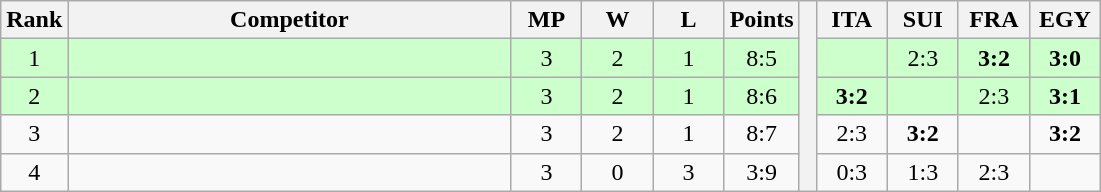<table class="wikitable" style="text-align:center">
<tr>
<th>Rank</th>
<th style="width:18em">Competitor</th>
<th style="width:2.5em">MP</th>
<th style="width:2.5em">W</th>
<th style="width:2.5em">L</th>
<th>Points</th>
<th rowspan="5"> </th>
<th style="width:2.5em">ITA</th>
<th style="width:2.5em">SUI</th>
<th style="width:2.5em">FRA</th>
<th style="width:2.5em">EGY</th>
</tr>
<tr style="background:#cfc;">
<td>1</td>
<td style="text-align:left"></td>
<td>3</td>
<td>2</td>
<td>1</td>
<td>8:5</td>
<td></td>
<td>2:3</td>
<td><strong>3:2</strong></td>
<td><strong>3:0</strong></td>
</tr>
<tr style="background:#cfc;">
<td>2</td>
<td style="text-align:left"></td>
<td>3</td>
<td>2</td>
<td>1</td>
<td>8:6</td>
<td><strong>3:2</strong></td>
<td></td>
<td>2:3</td>
<td><strong>3:1</strong></td>
</tr>
<tr>
<td>3</td>
<td style="text-align:left"></td>
<td>3</td>
<td>2</td>
<td>1</td>
<td>8:7</td>
<td>2:3</td>
<td><strong>3:2</strong></td>
<td></td>
<td><strong>3:2</strong></td>
</tr>
<tr>
<td>4</td>
<td style="text-align:left"></td>
<td>3</td>
<td>0</td>
<td>3</td>
<td>3:9</td>
<td>0:3</td>
<td>1:3</td>
<td>2:3</td>
<td></td>
</tr>
</table>
